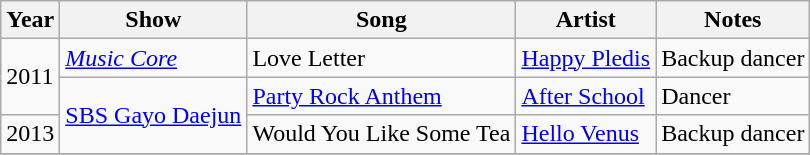<table class="wikitable">
<tr>
<th>Year</th>
<th>Show</th>
<th>Song</th>
<th>Artist</th>
<th>Notes</th>
</tr>
<tr>
<td rowspan=2>2011</td>
<td><em><a href='#'>Music Core</a></em></td>
<td>Love Letter</td>
<td><a href='#'>Happy Pledis</a></td>
<td>Backup dancer</td>
</tr>
<tr>
<td rowspan=2><a href='#'>SBS Gayo Daejun</a></td>
<td><a href='#'>Party Rock Anthem</a></td>
<td><a href='#'>After School</a></td>
<td>Dancer</td>
</tr>
<tr>
<td>2013</td>
<td>Would You Like Some Tea</td>
<td><a href='#'>Hello Venus</a></td>
<td>Backup dancer</td>
</tr>
<tr>
</tr>
</table>
